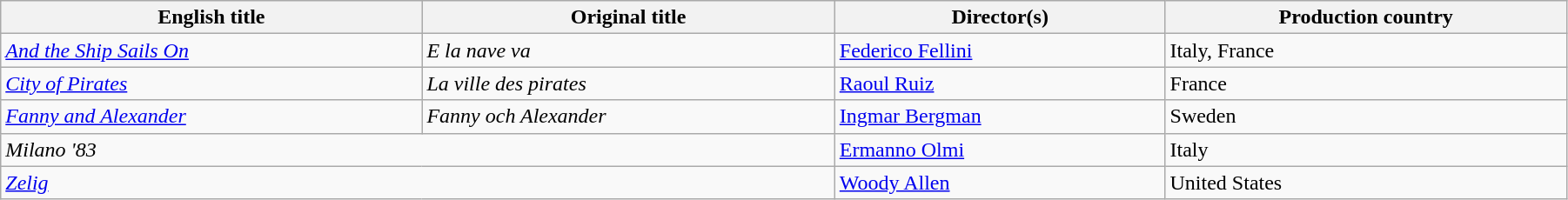<table class="wikitable" width="95%">
<tr>
<th>English title</th>
<th>Original title</th>
<th>Director(s)</th>
<th>Production country</th>
</tr>
<tr>
<td><em><a href='#'>And the Ship Sails On</a></em></td>
<td><em>E la nave va</em></td>
<td><a href='#'>Federico Fellini</a></td>
<td>Italy, France</td>
</tr>
<tr>
<td><em><a href='#'>City of Pirates</a></em></td>
<td><em>La ville des pirates</em></td>
<td><a href='#'>Raoul Ruiz</a></td>
<td>France</td>
</tr>
<tr>
<td><em><a href='#'>Fanny and Alexander</a></em></td>
<td><em>Fanny och Alexander</em></td>
<td><a href='#'>Ingmar Bergman</a></td>
<td>Sweden</td>
</tr>
<tr>
<td colspan=2><em>Milano '83</em></td>
<td><a href='#'>Ermanno Olmi</a></td>
<td>Italy</td>
</tr>
<tr>
<td colspan=2><em><a href='#'>Zelig</a></em></td>
<td><a href='#'>Woody Allen</a></td>
<td>United States</td>
</tr>
</table>
